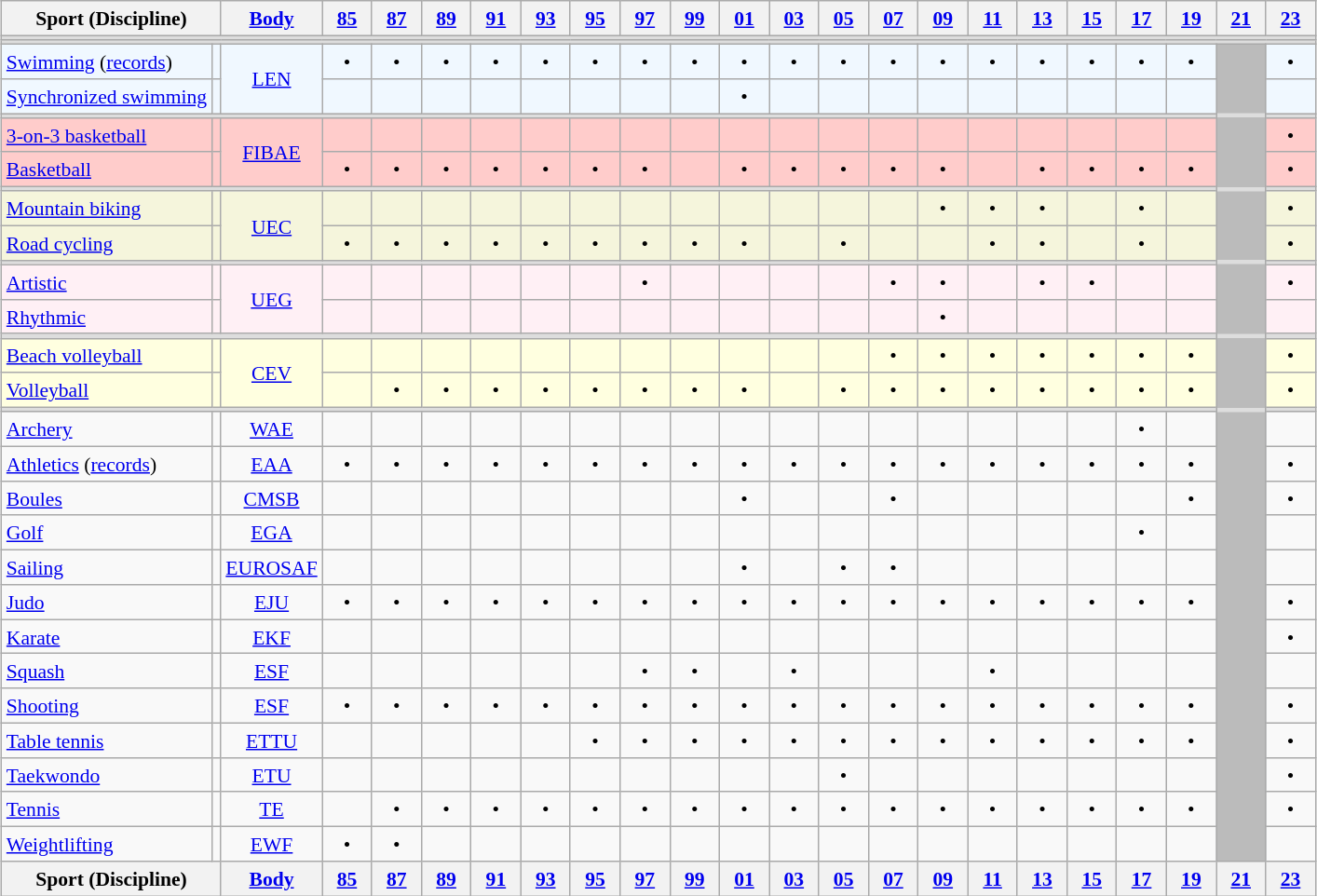<table class="wikitable collapsible" style="margin:0.5em auto;font-size:90%;line-height:1.25;text-align:center">
<tr>
<th colspan="2">Sport (Discipline)</th>
<th><a href='#'>Body</a></th>
<th style="width:2em"><a href='#'>85</a></th>
<th style="width:2em"><a href='#'>87</a></th>
<th style="width:2em"><a href='#'>89</a></th>
<th style="width:2em"><a href='#'>91</a></th>
<th style="width:2em"><a href='#'>93</a></th>
<th style="width:2em"><a href='#'>95</a></th>
<th style="width:2em"><a href='#'>97</a></th>
<th style="width:2em"><a href='#'>99</a></th>
<th style="width:2em"><a href='#'>01</a></th>
<th style="width:2em"><a href='#'>03</a></th>
<th style="width:2em"><a href='#'>05</a></th>
<th style="width:2em"><a href='#'>07</a></th>
<th style="width:2em"><a href='#'>09</a></th>
<th style="width:2em"><a href='#'>11</a></th>
<th style="width:2em"><a href='#'>13</a></th>
<th style="width:2em"><a href='#'>15</a></th>
<th style="width:2em"><a href='#'>17</a></th>
<th style="width:2em"><a href='#'>19</a></th>
<th style="width:2em"><a href='#'>21</a></th>
<th style="width:2em"><a href='#'>23</a></th>
</tr>
<tr style="background:#ddd;">
<td colspan="23" style="font-size:0.2em; line-height:1px;;"> </td>
</tr>
<tr style="background:#ddd;">
<td colspan="23" style="font-size:0.2em; line-height:1px;;"> </td>
</tr>
<tr style="background:#f0f8ff;">
<td style="text-align:left;white-space:nowrap"><a href='#'>Swimming</a> (<a href='#'>records</a>)</td>
<td></td>
<td rowspan="2"><a href='#'>LEN</a></td>
<td>•</td>
<td>•</td>
<td>•</td>
<td>•</td>
<td>•</td>
<td>•</td>
<td>•</td>
<td>•</td>
<td>•</td>
<td>•</td>
<td>•</td>
<td>•</td>
<td>•</td>
<td>•</td>
<td>•</td>
<td>•</td>
<td>•</td>
<td>•</td>
<td rowspan="28" bgcolor="#BBBBBB"></td>
<td>•</td>
</tr>
<tr style="background:#f0f8ff;">
<td style="text-align:left;white-space:nowrap"><a href='#'>Synchronized swimming</a></td>
<td></td>
<td></td>
<td></td>
<td></td>
<td></td>
<td></td>
<td></td>
<td></td>
<td></td>
<td>•</td>
<td></td>
<td></td>
<td></td>
<td></td>
<td></td>
<td></td>
<td></td>
<td></td>
<td></td>
<td></td>
</tr>
<tr style="background:#ddd;">
<td colspan="23" style="font-size:0.2em; line-height:1px;;"> </td>
</tr>
<tr bgcolor="#FFCCCB">
<td style="text-align:left;white-space:nowrap"><a href='#'>3-on-3 basketball</a></td>
<td></td>
<td rowspan="2"><a href='#'>FIBAE</a></td>
<td></td>
<td></td>
<td></td>
<td></td>
<td></td>
<td></td>
<td></td>
<td></td>
<td></td>
<td></td>
<td></td>
<td></td>
<td></td>
<td></td>
<td></td>
<td></td>
<td></td>
<td></td>
<td>•</td>
</tr>
<tr bgcolor="#FFCCCB">
<td style="text-align:left;white-space:nowrap"><a href='#'>Basketball</a></td>
<td></td>
<td>•</td>
<td>•</td>
<td>•</td>
<td>•</td>
<td>•</td>
<td>•</td>
<td>•</td>
<td></td>
<td>•</td>
<td>•</td>
<td>•</td>
<td>•</td>
<td>•</td>
<td></td>
<td>•</td>
<td>•</td>
<td>•</td>
<td>•</td>
<td>•</td>
</tr>
<tr style="background:#ddd;">
<td colspan="23" style="font-size:0.2em; line-height:1px;;"> </td>
</tr>
<tr style="background:beige;">
<td style="text-align:left;white-space:nowrap"><a href='#'>Mountain biking</a></td>
<td></td>
<td rowspan="2"><a href='#'>UEC</a></td>
<td></td>
<td></td>
<td></td>
<td></td>
<td></td>
<td></td>
<td></td>
<td></td>
<td></td>
<td></td>
<td></td>
<td></td>
<td>•</td>
<td>•</td>
<td>•</td>
<td></td>
<td>•</td>
<td></td>
<td>•</td>
</tr>
<tr style="background:beige;">
<td style="text-align:left;white-space:nowrap"><a href='#'>Road cycling</a></td>
<td></td>
<td>•</td>
<td>•</td>
<td>•</td>
<td>•</td>
<td>•</td>
<td>•</td>
<td>•</td>
<td>•</td>
<td>•</td>
<td></td>
<td>•</td>
<td></td>
<td></td>
<td>•</td>
<td>•</td>
<td></td>
<td>•</td>
<td></td>
<td>•</td>
</tr>
<tr style="background:#ddd;">
<td colspan="23" style="font-size:0.2em; line-height:1px;;"> </td>
</tr>
<tr style="background:#fff0f5;">
<td style="text-align:left;white-space:nowrap"><a href='#'>Artistic</a></td>
<td></td>
<td rowspan="2"><a href='#'>UEG</a></td>
<td></td>
<td></td>
<td></td>
<td></td>
<td></td>
<td></td>
<td>•</td>
<td></td>
<td></td>
<td></td>
<td></td>
<td>•</td>
<td>•</td>
<td></td>
<td>•</td>
<td>•</td>
<td></td>
<td></td>
<td>•</td>
</tr>
<tr style="background:#fff0f5;">
<td style="text-align:left;white-space:nowrap"><a href='#'>Rhythmic</a></td>
<td></td>
<td></td>
<td></td>
<td></td>
<td></td>
<td></td>
<td></td>
<td></td>
<td></td>
<td></td>
<td></td>
<td></td>
<td></td>
<td>•</td>
<td></td>
<td></td>
<td></td>
<td></td>
<td></td>
<td></td>
</tr>
<tr style="background:#ddd;">
<td colspan="23" style="font-size:0.2em; line-height:1px;;"> </td>
</tr>
<tr style="background:#ffffe0;">
<td style="text-align:left;white-space:nowrap"><a href='#'>Beach volleyball</a></td>
<td></td>
<td rowspan="2"><a href='#'>CEV</a></td>
<td></td>
<td></td>
<td></td>
<td></td>
<td></td>
<td></td>
<td></td>
<td></td>
<td></td>
<td></td>
<td></td>
<td>•</td>
<td>•</td>
<td>•</td>
<td>•</td>
<td>•</td>
<td>•</td>
<td>•</td>
<td>•</td>
</tr>
<tr style="background:#ffffe0;">
<td style="text-align:left;white-space:nowrap"><a href='#'>Volleyball</a></td>
<td></td>
<td></td>
<td>•</td>
<td>•</td>
<td>•</td>
<td>•</td>
<td>•</td>
<td>•</td>
<td>•</td>
<td>•</td>
<td></td>
<td>•</td>
<td>•</td>
<td>•</td>
<td>•</td>
<td>•</td>
<td>•</td>
<td>•</td>
<td>•</td>
<td>•</td>
</tr>
<tr style="background:#ddd;">
<td colspan="23" style="font-size:0.2em; line-height:1px;;"> </td>
</tr>
<tr>
<td style="text-align:left;white-space:nowrap"><a href='#'>Archery</a></td>
<td></td>
<td><a href='#'>WAE</a></td>
<td></td>
<td></td>
<td></td>
<td></td>
<td></td>
<td></td>
<td></td>
<td></td>
<td></td>
<td></td>
<td></td>
<td></td>
<td></td>
<td></td>
<td></td>
<td></td>
<td>•</td>
<td></td>
<td></td>
</tr>
<tr>
<td style="text-align:left;white-space:nowrap"><a href='#'>Athletics</a> (<a href='#'>records</a>)</td>
<td></td>
<td><a href='#'>EAA</a></td>
<td>•</td>
<td>•</td>
<td>•</td>
<td>•</td>
<td>•</td>
<td>•</td>
<td>•</td>
<td>•</td>
<td>•</td>
<td>•</td>
<td>•</td>
<td>•</td>
<td>•</td>
<td>•</td>
<td>•</td>
<td>•</td>
<td>•</td>
<td>•</td>
<td>•</td>
</tr>
<tr>
<td style="text-align:left;white-space:nowrap"><a href='#'>Boules</a></td>
<td></td>
<td><a href='#'>CMSB</a></td>
<td></td>
<td></td>
<td></td>
<td></td>
<td></td>
<td></td>
<td></td>
<td></td>
<td>•</td>
<td></td>
<td></td>
<td>•</td>
<td></td>
<td></td>
<td></td>
<td></td>
<td></td>
<td>•</td>
<td>•</td>
</tr>
<tr>
<td style="text-align:left;white-space:nowrap"><a href='#'>Golf</a></td>
<td></td>
<td><a href='#'>EGA</a></td>
<td></td>
<td></td>
<td></td>
<td></td>
<td></td>
<td></td>
<td></td>
<td></td>
<td></td>
<td></td>
<td></td>
<td></td>
<td></td>
<td></td>
<td></td>
<td></td>
<td>•</td>
<td></td>
<td></td>
</tr>
<tr>
<td style="text-align:left;white-space:nowrap"><a href='#'>Sailing</a></td>
<td></td>
<td><a href='#'>EUROSAF</a></td>
<td></td>
<td></td>
<td></td>
<td></td>
<td></td>
<td></td>
<td></td>
<td></td>
<td>•</td>
<td></td>
<td>•</td>
<td>•</td>
<td></td>
<td></td>
<td></td>
<td></td>
<td></td>
<td></td>
<td></td>
</tr>
<tr>
<td style="text-align:left;white-space:nowrap"><a href='#'>Judo</a></td>
<td></td>
<td><a href='#'>EJU</a></td>
<td>•</td>
<td>•</td>
<td>•</td>
<td>•</td>
<td>•</td>
<td>•</td>
<td>•</td>
<td>•</td>
<td>•</td>
<td>•</td>
<td>•</td>
<td>•</td>
<td>•</td>
<td>•</td>
<td>•</td>
<td>•</td>
<td>•</td>
<td>•</td>
<td>•</td>
</tr>
<tr>
<td style="text-align:left;white-space:nowrap"><a href='#'>Karate</a></td>
<td></td>
<td><a href='#'>EKF</a></td>
<td></td>
<td></td>
<td></td>
<td></td>
<td></td>
<td></td>
<td></td>
<td></td>
<td></td>
<td></td>
<td></td>
<td></td>
<td></td>
<td></td>
<td></td>
<td></td>
<td></td>
<td></td>
<td>•</td>
</tr>
<tr>
<td style="text-align:left;white-space:nowrap"><a href='#'>Squash</a></td>
<td></td>
<td><a href='#'>ESF</a></td>
<td></td>
<td></td>
<td></td>
<td></td>
<td></td>
<td></td>
<td>•</td>
<td>•</td>
<td></td>
<td>•</td>
<td></td>
<td></td>
<td></td>
<td>•</td>
<td></td>
<td></td>
<td></td>
<td></td>
<td></td>
</tr>
<tr>
<td style="text-align:left;white-space:nowrap"><a href='#'>Shooting</a></td>
<td></td>
<td><a href='#'>ESF</a></td>
<td>•</td>
<td>•</td>
<td>•</td>
<td>•</td>
<td>•</td>
<td>•</td>
<td>•</td>
<td>•</td>
<td>•</td>
<td>•</td>
<td>•</td>
<td>•</td>
<td>•</td>
<td>•</td>
<td>•</td>
<td>•</td>
<td>•</td>
<td>•</td>
<td>•</td>
</tr>
<tr>
<td style="text-align:left;white-space:nowrap"><a href='#'>Table tennis</a></td>
<td></td>
<td><a href='#'>ETTU</a></td>
<td></td>
<td></td>
<td></td>
<td></td>
<td></td>
<td>•</td>
<td>•</td>
<td>•</td>
<td>•</td>
<td>•</td>
<td>•</td>
<td>•</td>
<td>•</td>
<td>•</td>
<td>•</td>
<td>•</td>
<td>•</td>
<td>•</td>
<td>•</td>
</tr>
<tr>
<td style="text-align:left;white-space:nowrap"><a href='#'>Taekwondo</a></td>
<td></td>
<td><a href='#'>ETU</a></td>
<td></td>
<td></td>
<td></td>
<td></td>
<td></td>
<td></td>
<td></td>
<td></td>
<td></td>
<td></td>
<td>•</td>
<td></td>
<td></td>
<td></td>
<td></td>
<td></td>
<td></td>
<td></td>
<td>•</td>
</tr>
<tr>
<td style="text-align:left;white-space:nowrap"><a href='#'>Tennis</a></td>
<td></td>
<td><a href='#'>TE</a></td>
<td></td>
<td>•</td>
<td>•</td>
<td>•</td>
<td>•</td>
<td>•</td>
<td>•</td>
<td>•</td>
<td>•</td>
<td>•</td>
<td>•</td>
<td>•</td>
<td>•</td>
<td>•</td>
<td>•</td>
<td>•</td>
<td>•</td>
<td>•</td>
<td>•</td>
</tr>
<tr>
<td style="text-align:left;white-space:nowrap"><a href='#'>Weightlifting</a></td>
<td></td>
<td><a href='#'>EWF</a></td>
<td>•</td>
<td>•</td>
<td></td>
<td></td>
<td></td>
<td></td>
<td></td>
<td></td>
<td></td>
<td></td>
<td></td>
<td></td>
<td></td>
<td></td>
<td></td>
<td></td>
<td></td>
<td></td>
<td></td>
</tr>
<tr>
<th colspan="2">Sport (Discipline)</th>
<th><a href='#'>Body</a></th>
<th style="width:2em"><a href='#'>85</a></th>
<th style="width:2em"><a href='#'>87</a></th>
<th style="width:2em"><a href='#'>89</a></th>
<th style="width:2em"><a href='#'>91</a></th>
<th style="width:2em"><a href='#'>93</a></th>
<th style="width:2em"><a href='#'>95</a></th>
<th style="width:2em"><a href='#'>97</a></th>
<th style="width:2em"><a href='#'>99</a></th>
<th style="width:2em"><a href='#'>01</a></th>
<th style="width:2em"><a href='#'>03</a></th>
<th style="width:2em"><a href='#'>05</a></th>
<th style="width:2em"><a href='#'>07</a></th>
<th style="width:2em"><a href='#'>09</a></th>
<th style="width:2em"><a href='#'>11</a></th>
<th style="width:2em"><a href='#'>13</a></th>
<th style="width:2em"><a href='#'>15</a></th>
<th style="width:2em"><a href='#'>17</a></th>
<th style="width:2em"><a href='#'>19</a></th>
<th style="width:2em"><a href='#'>21</a></th>
<th style="width:2em"><a href='#'>23</a></th>
</tr>
</table>
